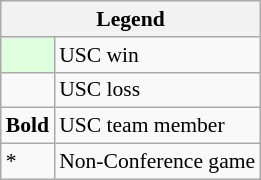<table class="wikitable" style="font-size:90%">
<tr>
<th colspan=2>Legend</th>
</tr>
<tr>
<td style="background:#ddffdd;"> </td>
<td>USC win</td>
</tr>
<tr>
<td style="background:#ffddddb;"> </td>
<td>USC loss</td>
</tr>
<tr>
<td><strong>Bold</strong></td>
<td>USC team member</td>
</tr>
<tr>
<td>*</td>
<td>Non-Conference game</td>
</tr>
</table>
